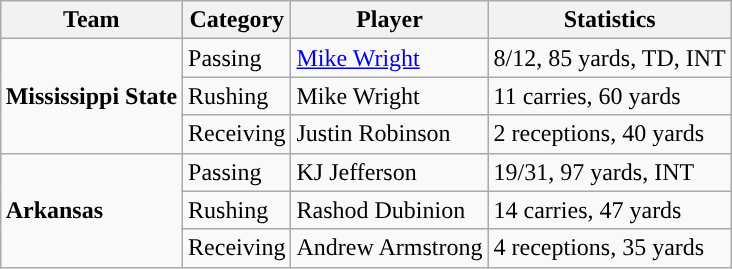<table class="wikitable" style="float: right;">
<tr>
<th>Team</th>
<th>Category</th>
<th>Player</th>
<th>Statistics</th>
</tr>
<tr>
<td rowspan=3><strong>Mississippi State</strong></td>
<td>Passing</td>
<td><a href='#'>Mike Wright</a></td>
<td>8/12, 85 yards, TD, INT</td>
</tr>
<tr>
<td>Rushing</td>
<td>Mike Wright</td>
<td>11 carries, 60 yards</td>
</tr>
<tr>
<td>Receiving</td>
<td>Justin Robinson</td>
<td>2 receptions, 40 yards</td>
</tr>
<tr>
<td rowspan=3><strong>Arkansas</strong></td>
<td>Passing</td>
<td>KJ Jefferson</td>
<td>19/31, 97 yards, INT</td>
</tr>
<tr>
<td>Rushing</td>
<td>Rashod Dubinion</td>
<td>14 carries, 47 yards</td>
</tr>
<tr>
<td>Receiving</td>
<td>Andrew Armstrong</td>
<td>4 receptions, 35 yards</td>
</tr>
</table>
